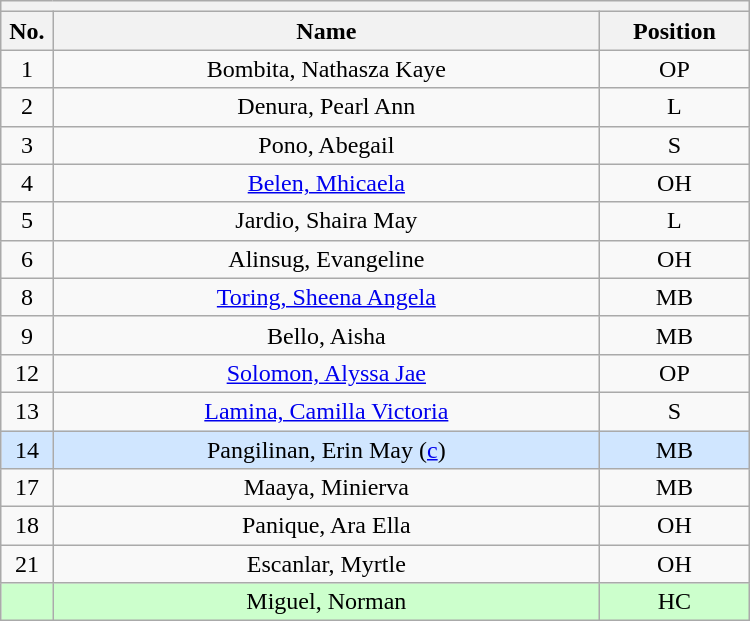<table class="wikitable mw-collapsible mw-collapsed" style="text-align:center; width:500px; border:none">
<tr>
<th style="text-align:center" colspan="3"></th>
</tr>
<tr>
<th style="width:7%">No.</th>
<th>Name</th>
<th style="width:20%">Position</th>
</tr>
<tr>
<td>1</td>
<td>Bombita, Nathasza Kaye</td>
<td>OP</td>
</tr>
<tr>
<td>2</td>
<td>Denura, Pearl Ann</td>
<td>L</td>
</tr>
<tr>
<td>3</td>
<td>Pono, Abegail</td>
<td>S</td>
</tr>
<tr>
<td>4</td>
<td><a href='#'>Belen, Mhicaela</a></td>
<td>OH</td>
</tr>
<tr>
<td>5</td>
<td>Jardio, Shaira May</td>
<td>L</td>
</tr>
<tr>
<td>6</td>
<td>Alinsug, Evangeline</td>
<td>OH</td>
</tr>
<tr>
<td>8</td>
<td><a href='#'>Toring, Sheena Angela</a></td>
<td>MB</td>
</tr>
<tr>
<td>9</td>
<td>Bello, Aisha</td>
<td>MB</td>
</tr>
<tr>
<td>12</td>
<td><a href='#'>Solomon, Alyssa Jae</a></td>
<td>OP</td>
</tr>
<tr>
<td>13</td>
<td><a href='#'>Lamina, Camilla Victoria</a></td>
<td>S</td>
</tr>
<tr bgcolor=#D0E6FF>
<td>14</td>
<td>Pangilinan, Erin May (<a href='#'>c</a>)</td>
<td>MB</td>
</tr>
<tr>
<td>17</td>
<td>Maaya, Minierva</td>
<td>MB</td>
</tr>
<tr>
<td>18</td>
<td>Panique, Ara Ella</td>
<td>OH</td>
</tr>
<tr>
<td>21</td>
<td>Escanlar, Myrtle</td>
<td>OH</td>
</tr>
<tr bgcolor=#CCFFCC>
<td></td>
<td>Miguel, Norman</td>
<td>HC</td>
</tr>
</table>
